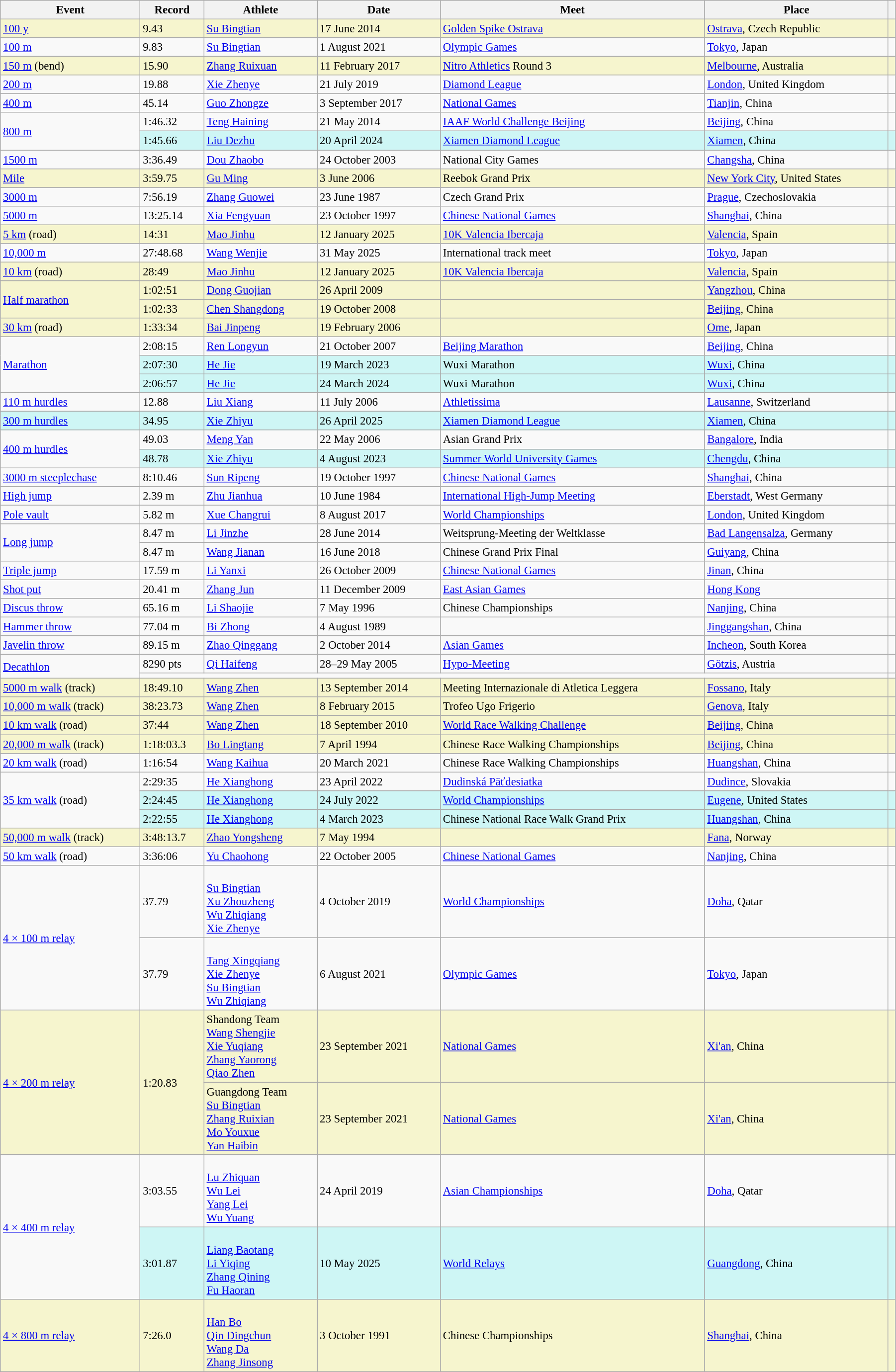<table class="wikitable" style="font-size:95%; width: 95%;">
<tr>
<th>Event</th>
<th>Record</th>
<th>Athlete</th>
<th>Date</th>
<th>Meet</th>
<th>Place</th>
<th></th>
</tr>
<tr style="background:#f6F5CE;">
<td><a href='#'>100 y</a></td>
<td>9.43 </td>
<td><a href='#'>Su Bingtian</a></td>
<td>17 June 2014</td>
<td><a href='#'>Golden Spike Ostrava</a></td>
<td><a href='#'>Ostrava</a>, Czech Republic</td>
<td></td>
</tr>
<tr>
<td><a href='#'>100 m</a></td>
<td>9.83 </td>
<td><a href='#'>Su Bingtian</a></td>
<td>1 August 2021</td>
<td><a href='#'>Olympic Games</a></td>
<td><a href='#'>Tokyo</a>, Japan</td>
<td></td>
</tr>
<tr style="background:#f6F5CE;">
<td><a href='#'>150 m</a> (bend)</td>
<td>15.90 </td>
<td><a href='#'>Zhang Ruixuan</a></td>
<td>11 February 2017</td>
<td><a href='#'>Nitro Athletics</a> Round 3</td>
<td><a href='#'>Melbourne</a>, Australia</td>
<td></td>
</tr>
<tr>
<td><a href='#'>200 m</a></td>
<td>19.88 </td>
<td><a href='#'>Xie Zhenye</a></td>
<td>21 July 2019</td>
<td><a href='#'>Diamond League</a></td>
<td><a href='#'>London</a>, United Kingdom</td>
<td></td>
</tr>
<tr>
<td><a href='#'>400 m</a></td>
<td>45.14</td>
<td><a href='#'>Guo Zhongze</a></td>
<td>3 September 2017</td>
<td><a href='#'>National Games</a></td>
<td><a href='#'>Tianjin</a>, China</td>
<td></td>
</tr>
<tr>
<td rowspan=2><a href='#'>800 m</a></td>
<td>1:46.32</td>
<td><a href='#'>Teng Haining</a></td>
<td>21 May 2014</td>
<td><a href='#'>IAAF World Challenge Beijing</a></td>
<td><a href='#'>Beijing</a>, China</td>
<td></td>
</tr>
<tr bgcolor=#CEF6F5>
<td>1:45.66</td>
<td><a href='#'>Liu Dezhu</a></td>
<td>20 April 2024</td>
<td><a href='#'>Xiamen Diamond League</a></td>
<td><a href='#'>Xiamen</a>, China</td>
<td></td>
</tr>
<tr>
<td><a href='#'>1500 m</a></td>
<td>3:36.49</td>
<td><a href='#'>Dou Zhaobo</a></td>
<td>24 October 2003</td>
<td>National City Games</td>
<td><a href='#'>Changsha</a>, China</td>
<td></td>
</tr>
<tr style="background:#f6F5CE;">
<td><a href='#'>Mile</a></td>
<td>3:59.75</td>
<td><a href='#'>Gu Ming</a></td>
<td>3 June 2006</td>
<td>Reebok Grand Prix</td>
<td><a href='#'>New York City</a>, United States</td>
<td></td>
</tr>
<tr>
<td><a href='#'>3000 m</a></td>
<td>7:56.19</td>
<td><a href='#'>Zhang Guowei</a></td>
<td>23 June 1987</td>
<td>Czech Grand Prix</td>
<td><a href='#'>Prague</a>, Czechoslovakia</td>
<td></td>
</tr>
<tr>
<td><a href='#'>5000 m</a></td>
<td>13:25.14</td>
<td><a href='#'>Xia Fengyuan</a></td>
<td>23 October 1997</td>
<td><a href='#'>Chinese National Games</a></td>
<td><a href='#'>Shanghai</a>, China</td>
<td></td>
</tr>
<tr style="background:#f6F5CE;">
<td><a href='#'>5 km</a> (road)</td>
<td>14:31</td>
<td><a href='#'>Mao Jinhu</a></td>
<td>12 January 2025</td>
<td><a href='#'>10K Valencia Ibercaja</a></td>
<td><a href='#'>Valencia</a>, Spain</td>
<td></td>
</tr>
<tr>
<td><a href='#'>10,000 m</a></td>
<td>27:48.68</td>
<td><a href='#'>Wang Wenjie</a></td>
<td>31 May 2025</td>
<td>International track meet</td>
<td><a href='#'>Tokyo</a>, Japan</td>
<td></td>
</tr>
<tr style="background:#f6F5CE;">
<td><a href='#'>10 km</a> (road)</td>
<td>28:49</td>
<td><a href='#'>Mao Jinhu</a></td>
<td>12 January 2025</td>
<td><a href='#'>10K Valencia Ibercaja</a></td>
<td><a href='#'>Valencia</a>, Spain</td>
<td></td>
</tr>
<tr style="background:#f6F5CE;">
<td rowspan=2><a href='#'>Half marathon</a></td>
<td>1:02:51</td>
<td><a href='#'>Dong Guojian</a></td>
<td>26 April 2009</td>
<td></td>
<td><a href='#'>Yangzhou</a>, China</td>
<td></td>
</tr>
<tr style="background:#f6F5CE;">
<td>1:02:33</td>
<td><a href='#'>Chen Shangdong</a></td>
<td>19 October 2008</td>
<td></td>
<td><a href='#'>Beijing</a>, China</td>
<td></td>
</tr>
<tr style="background:#f6F5CE;">
<td><a href='#'>30 km</a> (road)</td>
<td>1:33:34</td>
<td><a href='#'>Bai Jinpeng</a></td>
<td>19 February 2006</td>
<td></td>
<td><a href='#'>Ome</a>, Japan</td>
<td></td>
</tr>
<tr>
<td rowspan=3><a href='#'>Marathon</a></td>
<td>2:08:15</td>
<td><a href='#'>Ren Longyun</a></td>
<td>21 October 2007</td>
<td><a href='#'>Beijing Marathon</a></td>
<td><a href='#'>Beijing</a>, China</td>
<td></td>
</tr>
<tr bgcolor=#CEF6F5>
<td>2:07:30</td>
<td><a href='#'>He Jie</a></td>
<td>19 March 2023</td>
<td>Wuxi Marathon</td>
<td><a href='#'>Wuxi</a>, China</td>
<td></td>
</tr>
<tr bgcolor=#CEF6F5>
<td>2:06:57</td>
<td><a href='#'>He Jie</a></td>
<td>24 March 2024</td>
<td>Wuxi Marathon</td>
<td><a href='#'>Wuxi</a>, China</td>
<td></td>
</tr>
<tr>
<td><a href='#'>110 m hurdles</a></td>
<td>12.88 </td>
<td><a href='#'>Liu Xiang</a></td>
<td>11 July 2006</td>
<td><a href='#'>Athletissima</a></td>
<td><a href='#'>Lausanne</a>, Switzerland</td>
<td></td>
</tr>
<tr bgcolor=#CEF6F5>
<td><a href='#'>300 m hurdles</a></td>
<td>34.95</td>
<td><a href='#'>Xie Zhiyu</a></td>
<td>26 April 2025</td>
<td><a href='#'>Xiamen Diamond League</a></td>
<td><a href='#'>Xiamen</a>, China</td>
<td></td>
</tr>
<tr>
<td rowspan=2><a href='#'>400 m hurdles</a></td>
<td>49.03</td>
<td><a href='#'>Meng Yan</a></td>
<td>22 May 2006</td>
<td>Asian Grand Prix</td>
<td><a href='#'>Bangalore</a>, India</td>
<td></td>
</tr>
<tr bgcolor=#CEF6F5>
<td>48.78</td>
<td><a href='#'>Xie Zhiyu</a></td>
<td>4 August 2023</td>
<td><a href='#'>Summer World University Games</a></td>
<td><a href='#'>Chengdu</a>, China</td>
<td></td>
</tr>
<tr>
<td><a href='#'>3000 m steeplechase</a></td>
<td>8:10.46</td>
<td><a href='#'>Sun Ripeng</a></td>
<td>19 October 1997</td>
<td><a href='#'>Chinese National Games</a></td>
<td><a href='#'>Shanghai</a>, China</td>
<td></td>
</tr>
<tr>
<td><a href='#'>High jump</a></td>
<td>2.39 m</td>
<td><a href='#'>Zhu Jianhua</a></td>
<td>10 June 1984</td>
<td><a href='#'>International High-Jump Meeting</a></td>
<td><a href='#'>Eberstadt</a>, West Germany</td>
<td></td>
</tr>
<tr>
<td><a href='#'>Pole vault</a></td>
<td>5.82 m</td>
<td><a href='#'>Xue Changrui</a></td>
<td>8 August 2017</td>
<td><a href='#'>World Championships</a></td>
<td><a href='#'>London</a>, United Kingdom</td>
<td></td>
</tr>
<tr>
<td rowspan=2><a href='#'>Long jump</a></td>
<td>8.47 m </td>
<td><a href='#'>Li Jinzhe</a></td>
<td>28 June 2014 </td>
<td>Weitsprung-Meeting der Weltklasse</td>
<td><a href='#'>Bad Langensalza</a>, Germany</td>
<td></td>
</tr>
<tr>
<td>8.47 m  </td>
<td><a href='#'>Wang Jianan</a></td>
<td>16 June 2018</td>
<td>Chinese Grand Prix Final</td>
<td><a href='#'>Guiyang</a>, China</td>
<td></td>
</tr>
<tr>
<td><a href='#'>Triple jump</a></td>
<td>17.59 m </td>
<td><a href='#'>Li Yanxi</a></td>
<td>26 October 2009</td>
<td><a href='#'>Chinese National Games</a></td>
<td><a href='#'>Jinan</a>, China</td>
<td></td>
</tr>
<tr>
<td><a href='#'>Shot put</a></td>
<td>20.41 m</td>
<td><a href='#'>Zhang Jun</a></td>
<td>11 December 2009</td>
<td><a href='#'>East Asian Games</a></td>
<td><a href='#'>Hong Kong</a></td>
<td></td>
</tr>
<tr>
<td><a href='#'>Discus throw</a></td>
<td>65.16 m</td>
<td><a href='#'>Li Shaojie</a></td>
<td>7 May 1996</td>
<td>Chinese Championships</td>
<td><a href='#'>Nanjing</a>, China</td>
<td></td>
</tr>
<tr>
<td><a href='#'>Hammer throw</a></td>
<td>77.04 m</td>
<td><a href='#'>Bi Zhong</a></td>
<td>4 August 1989</td>
<td></td>
<td><a href='#'>Jinggangshan</a>, China</td>
<td></td>
</tr>
<tr>
<td><a href='#'>Javelin throw</a></td>
<td>89.15 m</td>
<td><a href='#'>Zhao Qinggang</a></td>
<td>2 October 2014</td>
<td><a href='#'>Asian Games</a></td>
<td><a href='#'>Incheon</a>, South Korea</td>
<td></td>
</tr>
<tr>
<td rowspan=2><a href='#'>Decathlon</a></td>
<td>8290 pts</td>
<td><a href='#'>Qi Haifeng</a></td>
<td>28–29 May 2005</td>
<td><a href='#'>Hypo-Meeting</a></td>
<td><a href='#'>Götzis</a>, Austria</td>
<td></td>
</tr>
<tr>
<td colspan=5></td>
<td></td>
</tr>
<tr style="background:#f6F5CE;">
<td><a href='#'>5000 m walk</a> (track)</td>
<td>18:49.10</td>
<td><a href='#'>Wang Zhen</a></td>
<td>13 September 2014</td>
<td>Meeting Internazionale di Atletica Leggera</td>
<td><a href='#'>Fossano</a>, Italy</td>
<td></td>
</tr>
<tr style="background:#f6F5CE;">
<td><a href='#'>10,000 m walk</a> (track)</td>
<td>38:23.73</td>
<td><a href='#'>Wang Zhen</a></td>
<td>8 February 2015</td>
<td>Trofeo Ugo Frigerio</td>
<td><a href='#'>Genova</a>, Italy</td>
<td></td>
</tr>
<tr style="background:#f6F5CE;">
<td><a href='#'>10 km walk</a> (road)</td>
<td>37:44</td>
<td><a href='#'>Wang Zhen</a></td>
<td>18 September 2010</td>
<td><a href='#'>World Race Walking Challenge</a></td>
<td><a href='#'>Beijing</a>, China</td>
<td></td>
</tr>
<tr style="background:#f6F5CE;">
<td><a href='#'>20,000 m walk</a> (track)</td>
<td>1:18:03.3 </td>
<td><a href='#'>Bo Lingtang</a></td>
<td>7 April 1994</td>
<td>Chinese Race Walking Championships</td>
<td><a href='#'>Beijing</a>, China</td>
<td></td>
</tr>
<tr>
<td><a href='#'>20 km walk</a> (road)</td>
<td>1:16:54</td>
<td><a href='#'>Wang Kaihua</a></td>
<td>20 March 2021</td>
<td>Chinese Race Walking Championships</td>
<td><a href='#'>Huangshan</a>, China</td>
<td></td>
</tr>
<tr>
<td rowspan=3><a href='#'>35 km walk</a> (road)</td>
<td>2:29:35</td>
<td><a href='#'>He Xianghong</a></td>
<td>23 April 2022</td>
<td><a href='#'>Dudinská Päťdesiatka</a></td>
<td><a href='#'>Dudince</a>, Slovakia</td>
<td></td>
</tr>
<tr bgcolor=#CEF6F5>
<td>2:24:45</td>
<td><a href='#'>He Xianghong</a></td>
<td>24 July 2022</td>
<td><a href='#'>World Championships</a></td>
<td><a href='#'>Eugene</a>, United States</td>
<td></td>
</tr>
<tr bgcolor=#CEF6F5>
<td>2:22:55</td>
<td><a href='#'>He Xianghong</a></td>
<td>4 March 2023</td>
<td>Chinese National Race Walk Grand Prix</td>
<td><a href='#'>Huangshan</a>, China</td>
<td></td>
</tr>
<tr style="background:#f6F5CE;">
<td><a href='#'>50,000 m walk</a> (track)</td>
<td>3:48:13.7</td>
<td><a href='#'>Zhao Yongsheng</a></td>
<td>7 May 1994</td>
<td></td>
<td><a href='#'>Fana</a>, Norway</td>
<td></td>
</tr>
<tr>
<td><a href='#'>50 km walk</a> (road)</td>
<td>3:36:06</td>
<td><a href='#'>Yu Chaohong</a></td>
<td>22 October 2005</td>
<td><a href='#'>Chinese National Games</a></td>
<td><a href='#'>Nanjing</a>, China</td>
<td></td>
</tr>
<tr>
<td rowspan=2><a href='#'>4 × 100 m relay</a></td>
<td>37.79</td>
<td><br><a href='#'>Su Bingtian</a><br><a href='#'>Xu Zhouzheng</a><br><a href='#'>Wu Zhiqiang</a><br><a href='#'>Xie Zhenye</a></td>
<td>4 October 2019</td>
<td><a href='#'>World Championships</a></td>
<td><a href='#'>Doha</a>, Qatar</td>
<td></td>
</tr>
<tr>
<td>37.79</td>
<td><br><a href='#'>Tang Xingqiang</a><br><a href='#'>Xie Zhenye</a><br><a href='#'>Su Bingtian</a><br><a href='#'>Wu Zhiqiang</a></td>
<td>6 August 2021</td>
<td><a href='#'>Olympic Games</a></td>
<td><a href='#'>Tokyo</a>, Japan</td>
<td></td>
</tr>
<tr style="background:#f6F5CE;">
<td rowspan=2><a href='#'>4 × 200 m relay</a></td>
<td rowspan=2>1:20.83</td>
<td>Shandong Team<br><a href='#'>Wang Shengjie</a><br><a href='#'>Xie Yuqiang</a><br><a href='#'>Zhang Yaorong</a><br><a href='#'>Qiao Zhen</a></td>
<td>23 September 2021</td>
<td><a href='#'>National Games</a></td>
<td><a href='#'>Xi'an</a>, China</td>
<td></td>
</tr>
<tr style="background:#f6F5CE;">
<td>Guangdong Team<br><a href='#'>Su Bingtian</a><br><a href='#'>Zhang Ruixian</a><br><a href='#'>Mo Youxue</a><br><a href='#'>Yan Haibin</a></td>
<td>23 September 2021</td>
<td><a href='#'>National Games</a></td>
<td><a href='#'>Xi'an</a>, China</td>
<td></td>
</tr>
<tr>
<td rowspan=2><a href='#'>4 × 400 m relay</a></td>
<td>3:03.55</td>
<td><br><a href='#'>Lu Zhiquan</a><br><a href='#'>Wu Lei</a><br><a href='#'>Yang Lei</a><br><a href='#'>Wu Yuang</a></td>
<td>24 April 2019</td>
<td><a href='#'>Asian Championships</a></td>
<td><a href='#'>Doha</a>, Qatar</td>
<td></td>
</tr>
<tr bgcolor=#CEF6F5>
<td>3:01.87</td>
<td><br><a href='#'>Liang Baotang</a><br><a href='#'>Li Yiqing</a><br><a href='#'>Zhang Qining</a><br><a href='#'>Fu Haoran</a></td>
<td>10 May 2025</td>
<td><a href='#'>World Relays</a></td>
<td><a href='#'>Guangdong</a>, China</td>
<td></td>
</tr>
<tr style="background:#f6F5CE;">
<td><a href='#'>4 × 800 m relay</a></td>
<td>7:26.0</td>
<td><br><a href='#'>Han Bo</a><br><a href='#'>Qin Dingchun</a><br><a href='#'>Wang Da</a><br><a href='#'>Zhang Jinsong</a></td>
<td>3 October 1991</td>
<td>Chinese Championships</td>
<td><a href='#'>Shanghai</a>, China</td>
<td></td>
</tr>
</table>
